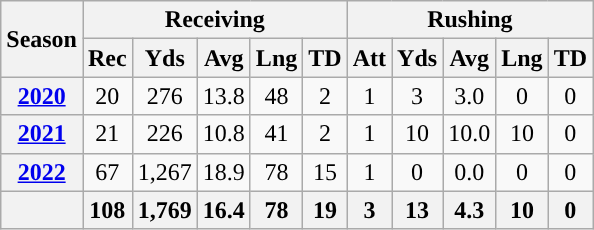<table class="wikitable" style="text-align:center;">
<tr>
<th rowspan="2">Season</th>
<th colspan="5">Receiving</th>
<th colspan="5">Rushing</th>
</tr>
<tr>
<th>Rec</th>
<th>Yds</th>
<th>Avg</th>
<th>Lng</th>
<th>TD</th>
<th>Att</th>
<th>Yds</th>
<th>Avg</th>
<th>Lng</th>
<th>TD</th>
</tr>
<tr>
<th><a href='#'>2020</a></th>
<td>20</td>
<td>276</td>
<td>13.8</td>
<td>48</td>
<td>2</td>
<td>1</td>
<td>3</td>
<td>3.0</td>
<td>0</td>
<td>0</td>
</tr>
<tr>
<th><a href='#'>2021</a></th>
<td>21</td>
<td>226</td>
<td>10.8</td>
<td>41</td>
<td>2</td>
<td>1</td>
<td>10</td>
<td>10.0</td>
<td>10</td>
<td>0</td>
</tr>
<tr>
<th><a href='#'>2022</a></th>
<td>67</td>
<td>1,267</td>
<td>18.9</td>
<td>78</td>
<td>15</td>
<td>1</td>
<td>0</td>
<td>0.0</td>
<td>0</td>
<td>0</td>
</tr>
<tr>
<th></th>
<th>108</th>
<th>1,769</th>
<th>16.4</th>
<th>78</th>
<th>19</th>
<th>3</th>
<th>13</th>
<th>4.3</th>
<th>10</th>
<th>0</th>
</tr>
</table>
